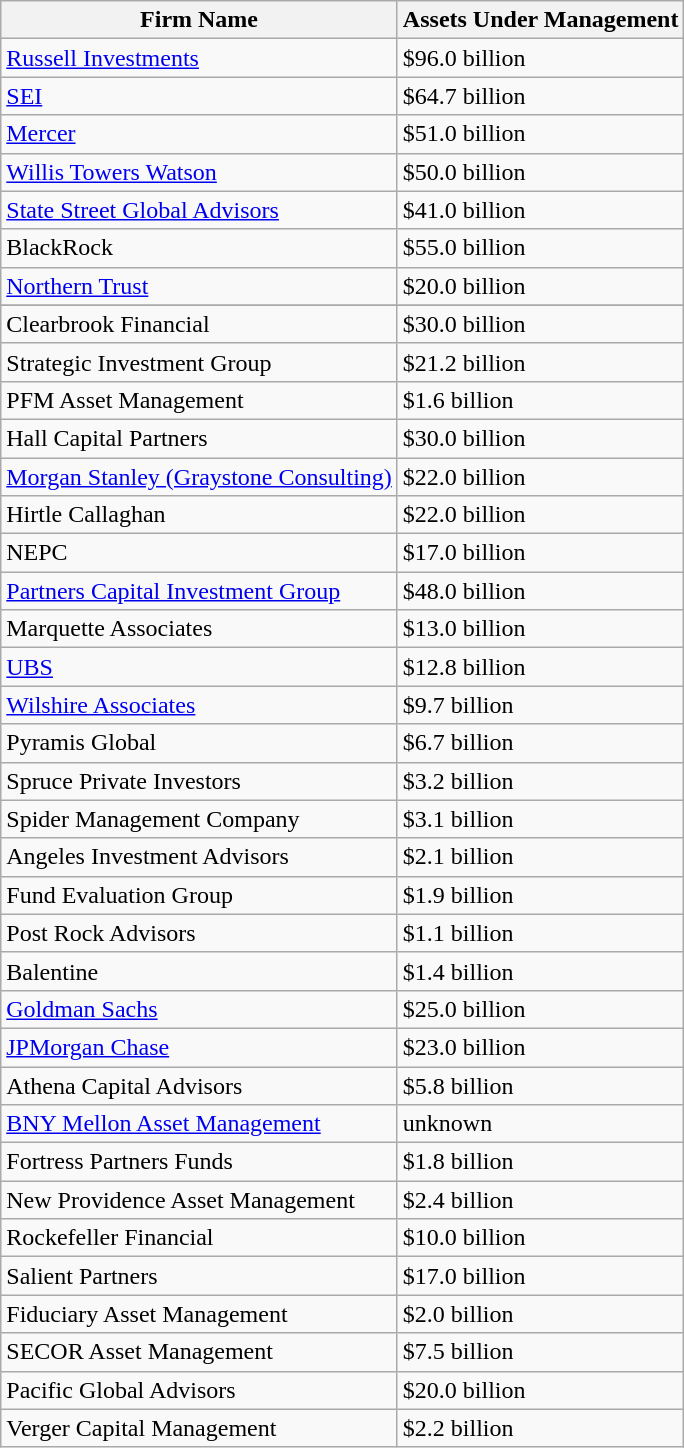<table class="wikitable sortable">
<tr>
<th>Firm Name</th>
<th>Assets Under Management</th>
</tr>
<tr>
<td><a href='#'>Russell Investments</a></td>
<td>$96.0 billion</td>
</tr>
<tr>
<td><a href='#'>SEI</a></td>
<td>$64.7 billion</td>
</tr>
<tr>
<td><a href='#'>Mercer</a></td>
<td>$51.0 billion</td>
</tr>
<tr>
<td><a href='#'>Willis Towers Watson</a></td>
<td>$50.0 billion</td>
</tr>
<tr>
<td><a href='#'>State Street Global Advisors</a></td>
<td>$41.0 billion</td>
</tr>
<tr>
<td>BlackRock</td>
<td>$55.0 billion</td>
</tr>
<tr>
<td><a href='#'>Northern Trust</a></td>
<td>$20.0 billion</td>
</tr>
<tr>
</tr>
<tr>
<td>Clearbrook Financial</td>
<td>$30.0 billion</td>
</tr>
<tr>
<td>Strategic Investment Group</td>
<td>$21.2 billion</td>
</tr>
<tr>
<td>PFM Asset Management</td>
<td>$1.6 billion</td>
</tr>
<tr>
<td>Hall Capital Partners</td>
<td>$30.0 billion</td>
</tr>
<tr>
<td><a href='#'>Morgan Stanley (Graystone Consulting)</a></td>
<td>$22.0 billion</td>
</tr>
<tr>
<td>Hirtle Callaghan</td>
<td>$22.0 billion</td>
</tr>
<tr>
<td>NEPC</td>
<td>$17.0 billion</td>
</tr>
<tr>
<td><a href='#'>Partners Capital Investment Group</a></td>
<td>$48.0 billion</td>
</tr>
<tr>
<td>Marquette Associates</td>
<td>$13.0 billion</td>
</tr>
<tr>
<td><a href='#'>UBS</a></td>
<td>$12.8 billion</td>
</tr>
<tr>
<td><a href='#'>Wilshire Associates</a></td>
<td>$9.7 billion</td>
</tr>
<tr>
<td>Pyramis Global</td>
<td>$6.7 billion</td>
</tr>
<tr>
<td>Spruce Private Investors</td>
<td>$3.2 billion</td>
</tr>
<tr>
<td>Spider Management Company</td>
<td>$3.1 billion</td>
</tr>
<tr>
<td>Angeles Investment Advisors</td>
<td>$2.1 billion</td>
</tr>
<tr>
<td>Fund Evaluation Group</td>
<td>$1.9 billion</td>
</tr>
<tr>
<td>Post Rock Advisors</td>
<td>$1.1 billion</td>
</tr>
<tr>
<td>Balentine</td>
<td>$1.4 billion</td>
</tr>
<tr>
<td><a href='#'>Goldman Sachs</a></td>
<td>$25.0 billion</td>
</tr>
<tr>
<td><a href='#'>JPMorgan Chase</a></td>
<td>$23.0 billion</td>
</tr>
<tr>
<td>Athena Capital Advisors</td>
<td>$5.8 billion</td>
</tr>
<tr>
<td><a href='#'>BNY Mellon Asset Management</a></td>
<td>unknown</td>
</tr>
<tr>
<td>Fortress Partners Funds</td>
<td>$1.8 billion</td>
</tr>
<tr>
<td>New Providence Asset Management</td>
<td>$2.4 billion</td>
</tr>
<tr>
<td>Rockefeller Financial</td>
<td>$10.0 billion</td>
</tr>
<tr>
<td>Salient Partners</td>
<td>$17.0 billion</td>
</tr>
<tr>
<td>Fiduciary Asset Management</td>
<td>$2.0 billion</td>
</tr>
<tr>
<td>SECOR Asset Management</td>
<td>$7.5 billion</td>
</tr>
<tr>
<td>Pacific Global Advisors</td>
<td>$20.0 billion</td>
</tr>
<tr>
<td>Verger Capital Management</td>
<td>$2.2 billion</td>
</tr>
</table>
